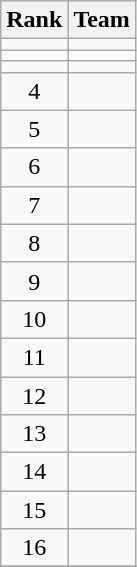<table class="wikitable">
<tr>
<th>Rank</th>
<th>Team</th>
</tr>
<tr>
<td align=center></td>
<td></td>
</tr>
<tr>
<td align=center></td>
<td></td>
</tr>
<tr>
<td align=center></td>
<td></td>
</tr>
<tr>
<td align=center>4</td>
<td></td>
</tr>
<tr>
<td align=center>5</td>
<td></td>
</tr>
<tr>
<td align=center>6</td>
<td></td>
</tr>
<tr>
<td align=center>7</td>
<td></td>
</tr>
<tr>
<td align=center>8</td>
<td></td>
</tr>
<tr>
<td align=center>9</td>
<td></td>
</tr>
<tr>
<td align=center>10</td>
<td></td>
</tr>
<tr>
<td align=center>11</td>
<td></td>
</tr>
<tr>
<td align=center>12</td>
<td></td>
</tr>
<tr>
<td align=center>13</td>
<td></td>
</tr>
<tr>
<td align=center>14</td>
<td></td>
</tr>
<tr>
<td align=center>15</td>
<td></td>
</tr>
<tr>
<td align=center>16</td>
<td></td>
</tr>
<tr>
</tr>
</table>
